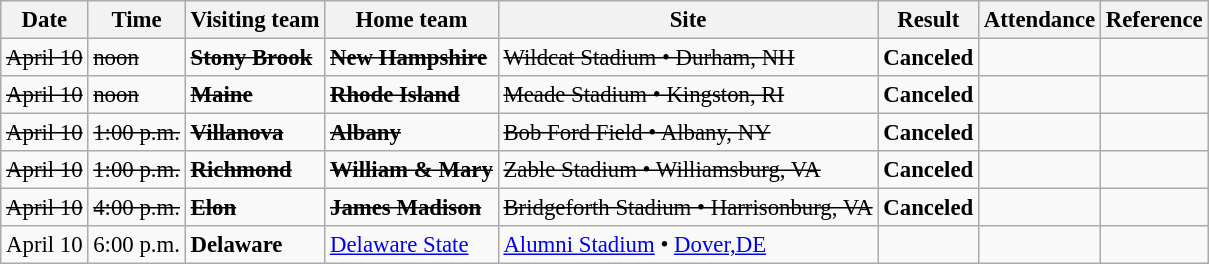<table class="wikitable" style="font-size:95%;">
<tr>
<th>Date</th>
<th>Time</th>
<th>Visiting team</th>
<th>Home team</th>
<th>Site</th>
<th>Result</th>
<th>Attendance</th>
<th class="unsortable">Reference</th>
</tr>
<tr bgcolor=>
<td><s>April 10</s></td>
<td><s>noon</s></td>
<td><s><strong>Stony Brook</strong></s></td>
<td><s><strong>New Hampshire</strong></s></td>
<td><s>Wildcat Stadium • Durham, NH</s></td>
<td><strong>Canceled</strong></td>
<td></td>
<td></td>
</tr>
<tr bgcolor=>
<td><s>April 10</s></td>
<td><s>noon</s></td>
<td><s><strong>Maine</strong></s></td>
<td><s><strong>Rhode Island</strong></s></td>
<td><s>Meade Stadium • Kingston, RI</s></td>
<td><strong>Canceled</strong></td>
<td></td>
<td></td>
</tr>
<tr bgcolor=>
<td><s>April 10</s></td>
<td><s>1:00 p.m.</s></td>
<td><s><strong>Villanova</strong></s></td>
<td><s><strong>Albany</strong></s></td>
<td><s>Bob Ford Field • Albany, NY</s></td>
<td><strong>Canceled</strong></td>
<td></td>
<td></td>
</tr>
<tr bgcolor=>
<td><s>April 10</s></td>
<td><s>1:00 p.m.</s></td>
<td><s><strong>Richmond</strong></s></td>
<td><s><strong>William & Mary</strong></s></td>
<td><s>Zable Stadium • Williamsburg, VA</s></td>
<td><strong>Canceled</strong></td>
<td></td>
<td></td>
</tr>
<tr bgcolor=>
<td><s>April 10</s></td>
<td><s>4:00 p.m.</s></td>
<td><s><strong>Elon</strong></s></td>
<td><s><strong>James Madison</strong></s></td>
<td><s>Bridgeforth Stadium • Harrisonburg, VA</s></td>
<td><strong>Canceled</strong></td>
<td></td>
<td></td>
</tr>
<tr bgcolor=>
<td>April 10</td>
<td>6:00 p.m.</td>
<td><strong>Delaware</strong></td>
<td><a href='#'>Delaware State</a></td>
<td><a href='#'>Alumni Stadium</a> • <a href='#'>Dover,DE</a></td>
<td></td>
<td></td>
<td></td>
</tr>
</table>
